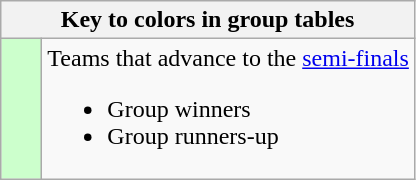<table class="wikitable" style="text-align: center;">
<tr>
<th colspan=2>Key to colors in group tables</th>
</tr>
<tr>
<td style="background:#cfc; width:20px;"></td>
<td align=left>Teams that advance to the <a href='#'>semi-finals</a><br><ul><li>Group winners</li><li>Group runners-up</li></ul></td>
</tr>
</table>
